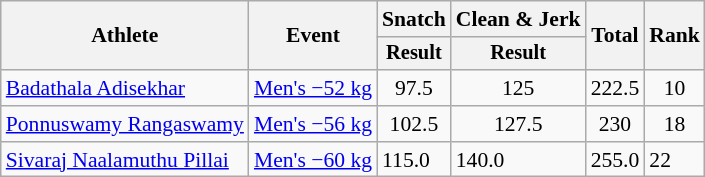<table class="wikitable" style="font-size:90%">
<tr>
<th rowspan="2">Athlete</th>
<th rowspan="2">Event</th>
<th>Snatch</th>
<th>Clean & Jerk</th>
<th rowspan="2">Total</th>
<th rowspan="2">Rank</th>
</tr>
<tr style="font-size:95%">
<th>Result</th>
<th>Result</th>
</tr>
<tr align="center">
<td align="left"><a href='#'>Badathala Adisekhar</a></td>
<td align="left"><a href='#'>Men's −52 kg</a></td>
<td>97.5</td>
<td>125</td>
<td>222.5</td>
<td>10</td>
</tr>
<tr align="center">
<td align="left"><a href='#'>Ponnuswamy Rangaswamy</a></td>
<td align="left"><a href='#'>Men's −56 kg</a></td>
<td>102.5</td>
<td>127.5</td>
<td>230</td>
<td>18</td>
</tr>
<tr>
<td><a href='#'>Sivaraj Naalamuthu Pillai</a></td>
<td><a href='#'>Men's −60 kg</a></td>
<td>115.0</td>
<td>140.0</td>
<td>255.0</td>
<td>22</td>
</tr>
</table>
